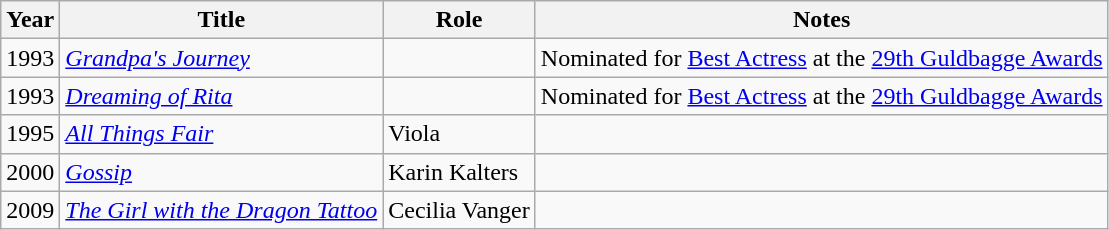<table class="wikitable" style="font-size: 100%;">
<tr>
<th>Year</th>
<th>Title</th>
<th>Role</th>
<th>Notes</th>
</tr>
<tr>
<td>1993</td>
<td><em><a href='#'>Grandpa's Journey</a></em></td>
<td></td>
<td>Nominated for <a href='#'>Best Actress</a> at the <a href='#'>29th Guldbagge Awards</a></td>
</tr>
<tr>
<td>1993</td>
<td><em><a href='#'>Dreaming of Rita</a></em></td>
<td></td>
<td>Nominated for <a href='#'>Best Actress</a> at the <a href='#'>29th Guldbagge Awards</a></td>
</tr>
<tr>
<td>1995</td>
<td><em><a href='#'>All Things Fair</a></em></td>
<td>Viola</td>
<td></td>
</tr>
<tr>
<td>2000</td>
<td><em><a href='#'>Gossip</a></em></td>
<td>Karin Kalters</td>
<td></td>
</tr>
<tr>
<td>2009</td>
<td><em><a href='#'>The Girl with the Dragon Tattoo</a></em></td>
<td>Cecilia Vanger</td>
<td></td>
</tr>
</table>
